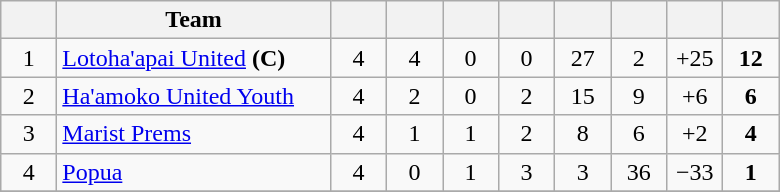<table class="wikitable" style="text-align: center;">
<tr>
<th width=30></th>
<th width=175>Team</th>
<th width=30></th>
<th width=30></th>
<th width=30></th>
<th width=30></th>
<th width=30></th>
<th width=30></th>
<th width=30></th>
<th width=30></th>
</tr>
<tr bc=#D0F0C0>
<td>1</td>
<td align=left><a href='#'>Lotoha'apai United</a> <strong>(C)</strong></td>
<td>4</td>
<td>4</td>
<td>0</td>
<td>0</td>
<td>27</td>
<td>2</td>
<td>+25</td>
<td><strong>12</strong></td>
</tr>
<tr>
<td>2</td>
<td align=left><a href='#'>Ha'amoko United Youth</a></td>
<td>4</td>
<td>2</td>
<td>0</td>
<td>2</td>
<td>15</td>
<td>9</td>
<td>+6</td>
<td><strong>6</strong></td>
</tr>
<tr>
<td>3</td>
<td align=left><a href='#'>Marist Prems</a></td>
<td>4</td>
<td>1</td>
<td>1</td>
<td>2</td>
<td>8</td>
<td>6</td>
<td>+2</td>
<td><strong>4</strong></td>
</tr>
<tr>
<td>4</td>
<td align=left><a href='#'>Popua</a></td>
<td>4</td>
<td>0</td>
<td>1</td>
<td>3</td>
<td>3</td>
<td>36</td>
<td>−33</td>
<td><strong>1</strong></td>
</tr>
<tr>
</tr>
</table>
